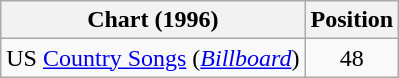<table class="wikitable sortable">
<tr>
<th scope="col">Chart (1996)</th>
<th scope="col">Position</th>
</tr>
<tr>
<td>US <a href='#'>Country Songs</a> (<em><a href='#'>Billboard</a></em>)</td>
<td align="center">48</td>
</tr>
</table>
